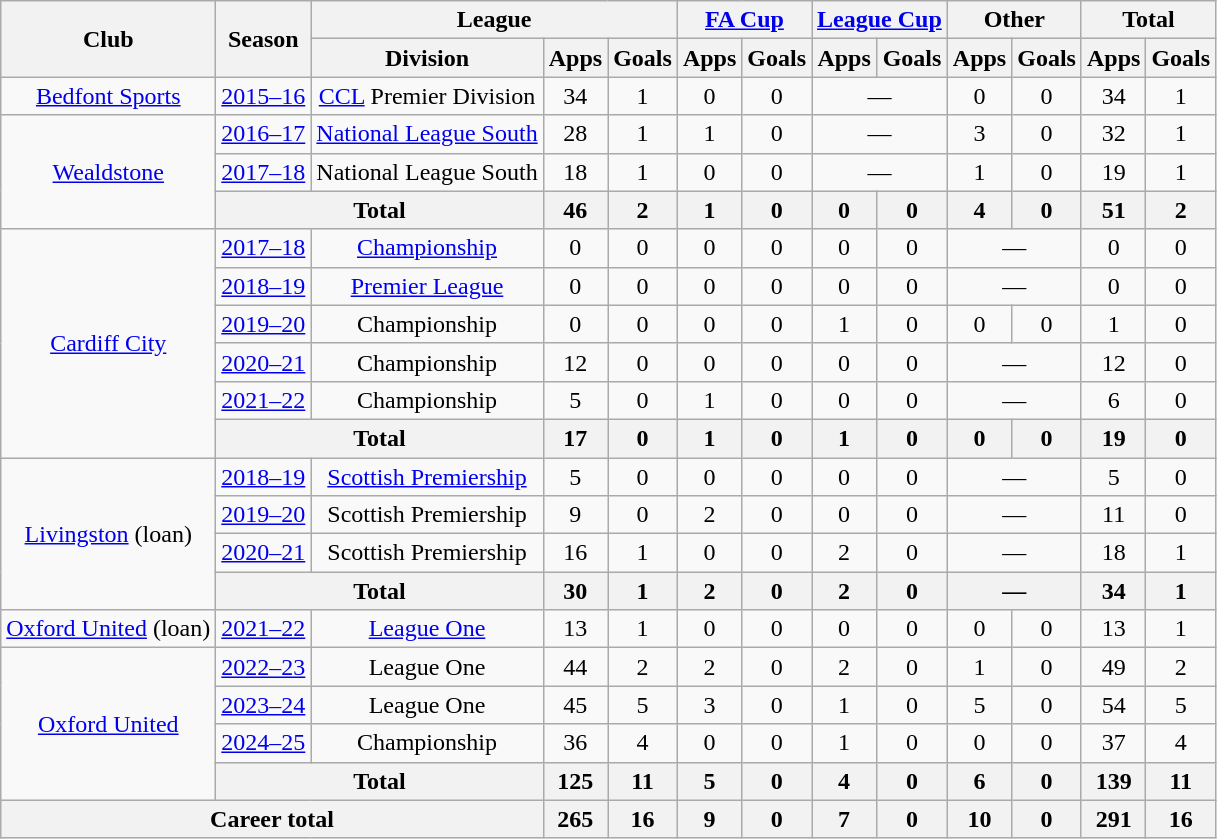<table class=wikitable style=text-align:center>
<tr>
<th rowspan=2>Club</th>
<th rowspan=2>Season</th>
<th colspan=3>League</th>
<th colspan=2><a href='#'>FA Cup</a></th>
<th colspan=2><a href='#'>League Cup</a></th>
<th colspan=2>Other</th>
<th colspan=2>Total</th>
</tr>
<tr>
<th>Division</th>
<th>Apps</th>
<th>Goals</th>
<th>Apps</th>
<th>Goals</th>
<th>Apps</th>
<th>Goals</th>
<th>Apps</th>
<th>Goals</th>
<th>Apps</th>
<th>Goals</th>
</tr>
<tr>
<td><a href='#'>Bedfont Sports</a></td>
<td><a href='#'>2015–16</a></td>
<td><a href='#'>CCL</a> Premier Division</td>
<td>34</td>
<td>1</td>
<td>0</td>
<td>0</td>
<td colspan=2>—</td>
<td>0</td>
<td>0</td>
<td>34</td>
<td>1</td>
</tr>
<tr>
<td rowspan="3"><a href='#'>Wealdstone</a></td>
<td><a href='#'>2016–17</a></td>
<td><a href='#'>National League South</a></td>
<td>28</td>
<td>1</td>
<td>1</td>
<td>0</td>
<td colspan=2>—</td>
<td>3</td>
<td>0</td>
<td>32</td>
<td>1</td>
</tr>
<tr>
<td><a href='#'>2017–18</a></td>
<td>National League South</td>
<td>18</td>
<td>1</td>
<td>0</td>
<td>0</td>
<td colspan=2>—</td>
<td>1</td>
<td>0</td>
<td>19</td>
<td>1</td>
</tr>
<tr>
<th colspan=2>Total</th>
<th>46</th>
<th>2</th>
<th>1</th>
<th>0</th>
<th>0</th>
<th>0</th>
<th>4</th>
<th>0</th>
<th>51</th>
<th>2</th>
</tr>
<tr>
<td rowspan="6"><a href='#'>Cardiff City</a></td>
<td><a href='#'>2017–18</a></td>
<td><a href='#'>Championship</a></td>
<td>0</td>
<td>0</td>
<td>0</td>
<td>0</td>
<td>0</td>
<td>0</td>
<td colspan=2>—</td>
<td>0</td>
<td>0</td>
</tr>
<tr>
<td><a href='#'>2018–19</a></td>
<td><a href='#'>Premier League</a></td>
<td>0</td>
<td>0</td>
<td>0</td>
<td>0</td>
<td>0</td>
<td>0</td>
<td colspan=2>—</td>
<td>0</td>
<td>0</td>
</tr>
<tr>
<td><a href='#'>2019–20</a></td>
<td>Championship</td>
<td>0</td>
<td>0</td>
<td>0</td>
<td>0</td>
<td>1</td>
<td>0</td>
<td>0</td>
<td>0</td>
<td>1</td>
<td>0</td>
</tr>
<tr>
<td><a href='#'>2020–21</a></td>
<td>Championship</td>
<td>12</td>
<td>0</td>
<td>0</td>
<td>0</td>
<td>0</td>
<td>0</td>
<td colspan=2>—</td>
<td>12</td>
<td>0</td>
</tr>
<tr>
<td><a href='#'>2021–22</a></td>
<td>Championship</td>
<td>5</td>
<td>0</td>
<td>1</td>
<td>0</td>
<td>0</td>
<td>0</td>
<td colspan=2>—</td>
<td>6</td>
<td>0</td>
</tr>
<tr>
<th colspan=2>Total</th>
<th>17</th>
<th>0</th>
<th>1</th>
<th>0</th>
<th>1</th>
<th>0</th>
<th>0</th>
<th>0</th>
<th>19</th>
<th>0</th>
</tr>
<tr>
<td rowspan="4"><a href='#'>Livingston</a> (loan)</td>
<td><a href='#'>2018–19</a></td>
<td><a href='#'>Scottish Premiership</a></td>
<td>5</td>
<td>0</td>
<td>0</td>
<td>0</td>
<td>0</td>
<td>0</td>
<td colspan=2>—</td>
<td>5</td>
<td>0</td>
</tr>
<tr>
<td><a href='#'>2019–20</a></td>
<td>Scottish Premiership</td>
<td>9</td>
<td>0</td>
<td>2</td>
<td>0</td>
<td>0</td>
<td>0</td>
<td colspan=2>—</td>
<td>11</td>
<td>0</td>
</tr>
<tr>
<td><a href='#'>2020–21</a></td>
<td>Scottish Premiership</td>
<td>16</td>
<td>1</td>
<td>0</td>
<td>0</td>
<td>2</td>
<td>0</td>
<td colspan=2>—</td>
<td>18</td>
<td>1</td>
</tr>
<tr>
<th colspan=2>Total</th>
<th>30</th>
<th>1</th>
<th>2</th>
<th>0</th>
<th>2</th>
<th>0</th>
<th colspan=2>—</th>
<th>34</th>
<th>1</th>
</tr>
<tr>
<td><a href='#'>Oxford United</a> (loan)</td>
<td><a href='#'>2021–22</a></td>
<td><a href='#'>League One</a></td>
<td>13</td>
<td>1</td>
<td>0</td>
<td>0</td>
<td>0</td>
<td>0</td>
<td>0</td>
<td>0</td>
<td>13</td>
<td>1</td>
</tr>
<tr>
<td rowspan="4"><a href='#'>Oxford United</a></td>
<td><a href='#'>2022–23</a></td>
<td>League One</td>
<td>44</td>
<td>2</td>
<td>2</td>
<td>0</td>
<td>2</td>
<td>0</td>
<td>1</td>
<td>0</td>
<td>49</td>
<td>2</td>
</tr>
<tr>
<td><a href='#'>2023–24</a></td>
<td>League One</td>
<td>45</td>
<td>5</td>
<td>3</td>
<td>0</td>
<td>1</td>
<td>0</td>
<td>5</td>
<td>0</td>
<td>54</td>
<td>5</td>
</tr>
<tr>
<td><a href='#'>2024–25</a></td>
<td>Championship</td>
<td>36</td>
<td>4</td>
<td>0</td>
<td>0</td>
<td>1</td>
<td>0</td>
<td>0</td>
<td>0</td>
<td>37</td>
<td>4</td>
</tr>
<tr>
<th colspan="2">Total</th>
<th>125</th>
<th>11</th>
<th>5</th>
<th>0</th>
<th>4</th>
<th>0</th>
<th>6</th>
<th>0</th>
<th>139</th>
<th>11</th>
</tr>
<tr>
<th colspan="3">Career total</th>
<th>265</th>
<th>16</th>
<th>9</th>
<th>0</th>
<th>7</th>
<th>0</th>
<th>10</th>
<th>0</th>
<th>291</th>
<th>16</th>
</tr>
</table>
